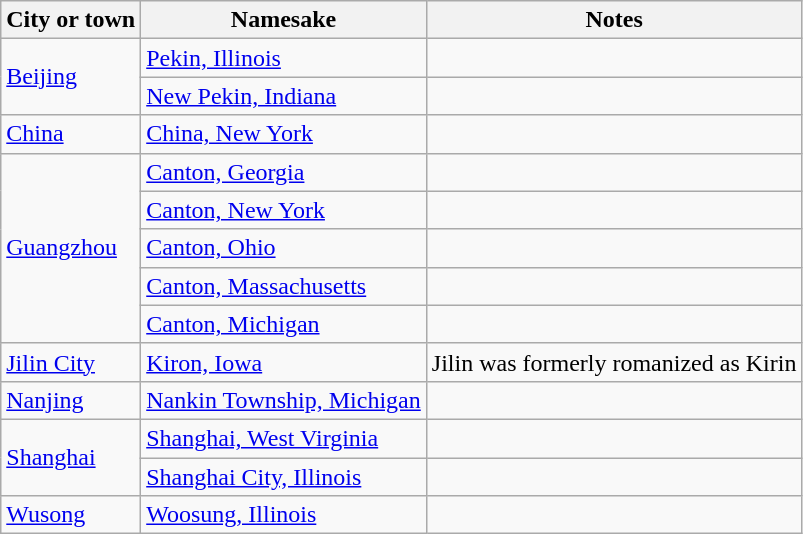<table class="wikitable">
<tr>
<th>City or town</th>
<th>Namesake</th>
<th>Notes</th>
</tr>
<tr>
<td rowspan="2"><a href='#'>Beijing</a></td>
<td><a href='#'>Pekin, Illinois</a></td>
<td></td>
</tr>
<tr>
<td><a href='#'>New Pekin, Indiana</a></td>
<td></td>
</tr>
<tr>
<td><a href='#'>China</a></td>
<td><a href='#'>China, New York</a></td>
<td></td>
</tr>
<tr>
<td rowspan="5"><a href='#'>Guangzhou</a></td>
<td><a href='#'>Canton, Georgia</a></td>
<td></td>
</tr>
<tr>
<td><a href='#'>Canton, New York</a></td>
<td></td>
</tr>
<tr>
<td><a href='#'>Canton, Ohio</a></td>
<td></td>
</tr>
<tr>
<td><a href='#'>Canton, Massachusetts</a></td>
<td></td>
</tr>
<tr>
<td><a href='#'>Canton, Michigan</a></td>
<td></td>
</tr>
<tr>
<td><a href='#'>Jilin City</a></td>
<td><a href='#'>Kiron, Iowa</a></td>
<td>Jilin was formerly romanized as Kirin</td>
</tr>
<tr>
<td><a href='#'>Nanjing</a></td>
<td><a href='#'>Nankin Township, Michigan</a></td>
<td> </td>
</tr>
<tr>
<td rowspan=2><a href='#'>Shanghai</a></td>
<td><a href='#'>Shanghai, West Virginia</a></td>
<td></td>
</tr>
<tr>
<td><a href='#'>Shanghai City, Illinois</a></td>
<td></td>
</tr>
<tr>
<td><a href='#'>Wusong</a></td>
<td><a href='#'>Woosung, Illinois</a></td>
<td></td>
</tr>
</table>
